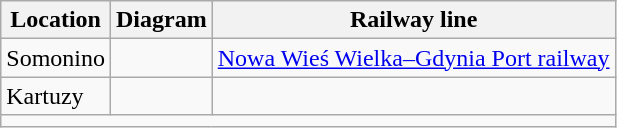<table class="wikitable">
<tr>
<th>Location</th>
<th>Diagram</th>
<th>Railway line</th>
</tr>
<tr>
<td>Somonino</td>
<td></td>
<td><a href='#'>Nowa Wieś Wielka–Gdynia Port railway</a></td>
</tr>
<tr>
<td>Kartuzy</td>
<td></td>
<td></td>
</tr>
<tr>
<td colspan="3"></td>
</tr>
</table>
